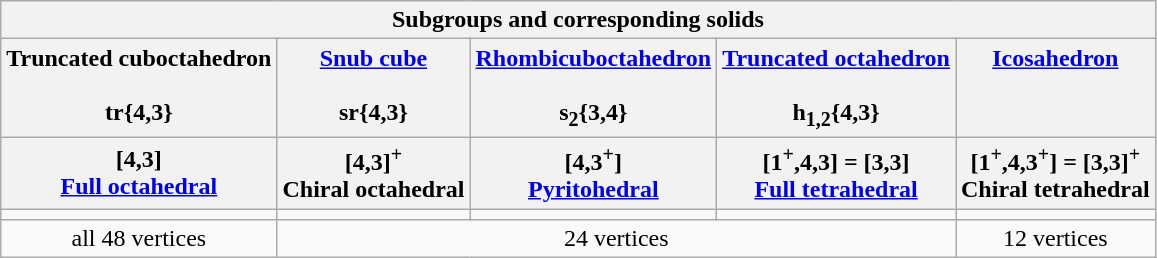<table class="wikitable collapsible" style="text-align: center;">
<tr>
<th colspan="5">Subgroups and corresponding solids</th>
</tr>
<tr valign=top>
<th>Truncated cuboctahedron<br><br>tr{4,3}</th>
<th><a href='#'>Snub cube</a><br><br>sr{4,3}</th>
<th><a href='#'>Rhombicuboctahedron</a><br><br>s<sub>2</sub>{3,4}</th>
<th><a href='#'>Truncated octahedron</a><br><br>h<sub>1,2</sub>{4,3}</th>
<th><a href='#'>Icosahedron</a><br></th>
</tr>
<tr>
<th>[4,3]<br><a href='#'>Full octahedral</a></th>
<th>[4,3]<sup>+</sup><br>Chiral octahedral</th>
<th>[4,3<sup>+</sup>]<br><a href='#'>Pyritohedral</a></th>
<th>[1<sup>+</sup>,4,3] = [3,3]<br><a href='#'>Full tetrahedral</a></th>
<th>[1<sup>+</sup>,4,3<sup>+</sup>] = [3,3]<sup>+</sup><br>Chiral tetrahedral</th>
</tr>
<tr>
<td></td>
<td></td>
<td></td>
<td></td>
<td></td>
</tr>
<tr>
<td>all 48 vertices</td>
<td colspan="3">24 vertices</td>
<td>12 vertices</td>
</tr>
</table>
